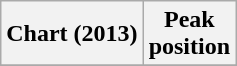<table class="wikitable sortable plainrowheaders" style="text-align:center;">
<tr>
<th scope="col">Chart (2013)</th>
<th scope="col">Peak<br>position</th>
</tr>
<tr>
</tr>
</table>
